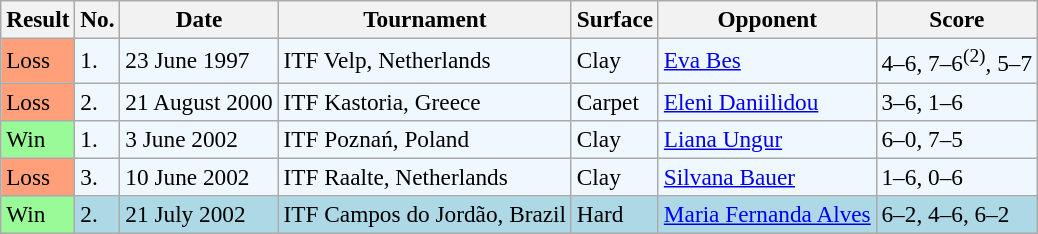<table class="sortable wikitable" style=font-size:97%>
<tr>
<th>Result</th>
<th>No.</th>
<th>Date</th>
<th>Tournament</th>
<th>Surface</th>
<th>Opponent</th>
<th class="unsortable">Score</th>
</tr>
<tr style="background:#f0f8ff;">
<td style="background:#ffa07a;">Loss</td>
<td>1.</td>
<td>23 June 1997</td>
<td>ITF Velp, Netherlands</td>
<td>Clay</td>
<td> <a href='#'>Eva Bes</a></td>
<td>4–6, 7–6<sup>(2)</sup>, 5–7</td>
</tr>
<tr style="background:#f0f8ff;">
<td style="background:#ffa07a;">Loss</td>
<td>2.</td>
<td>21 August 2000</td>
<td>ITF Kastoria, Greece</td>
<td>Carpet</td>
<td> <a href='#'>Eleni Daniilidou</a></td>
<td>3–6, 1–6</td>
</tr>
<tr style="background:#f0f8ff;">
<td style="background:#98fb98;">Win</td>
<td>1.</td>
<td>3 June 2002</td>
<td>ITF Poznań, Poland</td>
<td>Clay</td>
<td> <a href='#'>Liana Ungur</a></td>
<td>6–0, 7–5</td>
</tr>
<tr style="background:#f0f8ff;">
<td style="background:#ffa07a;">Loss</td>
<td>3.</td>
<td>10 June 2002</td>
<td>ITF Raalte, Netherlands</td>
<td>Clay</td>
<td> <a href='#'>Silvana Bauer</a></td>
<td>1–6, 0–6</td>
</tr>
<tr style="background:lightblue;">
<td style="background:#98fb98;">Win</td>
<td>2.</td>
<td>21 July 2002</td>
<td>ITF Campos do Jordão, Brazil</td>
<td>Hard</td>
<td> <a href='#'>Maria Fernanda Alves</a></td>
<td>6–2, 4–6, 6–2</td>
</tr>
</table>
